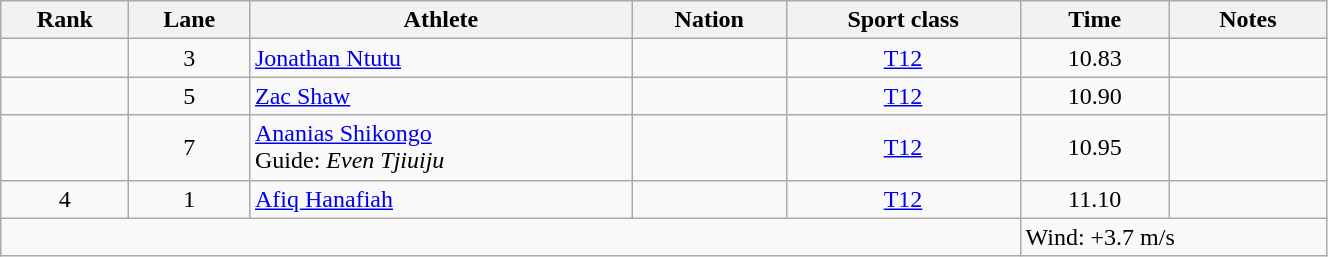<table class="wikitable sortable" style="text-align:center;width: 70%;">
<tr>
<th scope="col">Rank</th>
<th scope="col">Lane</th>
<th scope="col">Athlete</th>
<th scope="col">Nation</th>
<th scope="col">Sport class</th>
<th scope="col">Time</th>
<th scope="col">Notes</th>
</tr>
<tr>
<td></td>
<td>3</td>
<td align=left><a href='#'>Jonathan Ntutu</a></td>
<td align=left></td>
<td><a href='#'>T12</a></td>
<td>10.83</td>
<td></td>
</tr>
<tr>
<td></td>
<td>5</td>
<td align=left><a href='#'>Zac Shaw</a></td>
<td align=left></td>
<td><a href='#'>T12</a></td>
<td>10.90</td>
<td></td>
</tr>
<tr>
<td></td>
<td>7</td>
<td align=left><a href='#'>Ananias Shikongo</a><br>Guide: <em>Even Tjiuiju</em></td>
<td align=left></td>
<td><a href='#'>T12</a></td>
<td>10.95</td>
<td></td>
</tr>
<tr>
<td>4</td>
<td>1</td>
<td align=left><a href='#'>Afiq Hanafiah</a></td>
<td align=left></td>
<td><a href='#'>T12</a></td>
<td>11.10</td>
<td></td>
</tr>
<tr class="sortbottom">
<td colspan="5"></td>
<td colspan="2" style="text-align:left;">Wind: +3.7 m/s</td>
</tr>
</table>
